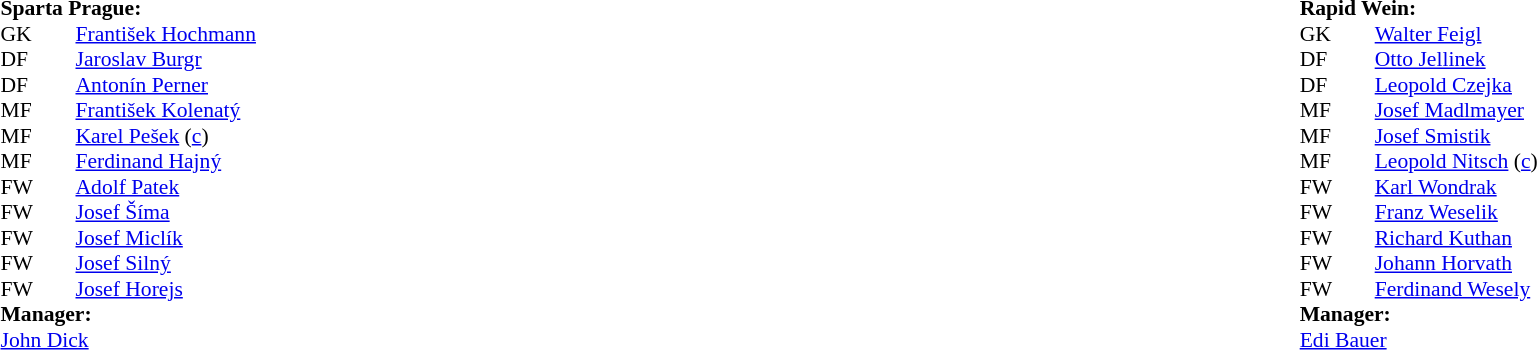<table width="100%">
<tr>
<td valign="top" width="50%"><br><table style="font-size: 90%" cellspacing="0" cellpadding="0">
<tr>
<td colspan="4"><strong>Sparta Prague:</strong></td>
</tr>
<tr>
<th width="25"></th>
<th width="25"></th>
</tr>
<tr>
<td>GK</td>
<td><strong> </strong></td>
<td> <a href='#'>František Hochmann</a></td>
</tr>
<tr>
<td>DF</td>
<td><strong> </strong></td>
<td> <a href='#'>Jaroslav Burgr</a></td>
</tr>
<tr>
<td>DF</td>
<td><strong> </strong></td>
<td> <a href='#'>Antonín Perner</a></td>
</tr>
<tr>
<td>MF</td>
<td><strong> </strong></td>
<td> <a href='#'>František Kolenatý</a></td>
</tr>
<tr>
<td>MF</td>
<td><strong> </strong></td>
<td> <a href='#'>Karel Pešek</a> (<a href='#'>c</a>)</td>
</tr>
<tr>
<td>MF</td>
<td><strong> </strong></td>
<td> <a href='#'>Ferdinand Hajný</a></td>
</tr>
<tr>
<td>FW</td>
<td><strong> </strong></td>
<td> <a href='#'>Adolf Patek</a></td>
</tr>
<tr>
<td>FW</td>
<td><strong> </strong></td>
<td> <a href='#'>Josef Šíma</a></td>
</tr>
<tr>
<td>FW</td>
<td><strong> </strong></td>
<td> <a href='#'>Josef Miclík</a></td>
</tr>
<tr>
<td>FW</td>
<td><strong> </strong></td>
<td> <a href='#'>Josef Silný</a></td>
</tr>
<tr>
<td>FW</td>
<td><strong> </strong></td>
<td> <a href='#'>Josef Horejs</a></td>
</tr>
<tr>
<td colspan=3><strong>Manager:</strong></td>
</tr>
<tr>
<td colspan="4"> <a href='#'>John Dick</a></td>
</tr>
</table>
</td>
<td></td>
<td valign="top" width="50%"><br><table style="font-size: 90%" cellspacing="0" cellpadding="0" align="center">
<tr>
<td colspan="4"><strong>Rapid Wein:</strong></td>
</tr>
<tr>
<th width="25"></th>
<th width="25"></th>
</tr>
<tr>
<td>GK</td>
<td><strong> </strong></td>
<td> <a href='#'>Walter Feigl</a></td>
</tr>
<tr>
<td>DF</td>
<td><strong> </strong></td>
<td> <a href='#'>Otto Jellinek</a></td>
</tr>
<tr>
<td>DF</td>
<td><strong> </strong></td>
<td> <a href='#'>Leopold Czejka</a></td>
</tr>
<tr>
<td>MF</td>
<td><strong> </strong></td>
<td> <a href='#'>Josef Madlmayer</a></td>
</tr>
<tr>
<td>MF</td>
<td><strong> </strong></td>
<td> <a href='#'>Josef Smistik</a></td>
</tr>
<tr>
<td>MF</td>
<td><strong> </strong></td>
<td> <a href='#'>Leopold Nitsch</a> (<a href='#'>c</a>)</td>
</tr>
<tr>
<td>FW</td>
<td><strong> </strong></td>
<td> <a href='#'>Karl Wondrak</a></td>
</tr>
<tr>
<td>FW</td>
<td><strong> </strong></td>
<td> <a href='#'>Franz Weselik</a></td>
</tr>
<tr>
<td>FW</td>
<td><strong> </strong></td>
<td> <a href='#'>Richard Kuthan</a></td>
</tr>
<tr>
<td>FW</td>
<td><strong> </strong></td>
<td> <a href='#'>Johann Horvath</a></td>
</tr>
<tr>
<td>FW</td>
<td><strong> </strong></td>
<td> <a href='#'>Ferdinand Wesely</a></td>
</tr>
<tr>
<td colspan=3><strong>Manager:</strong></td>
</tr>
<tr>
<td colspan="4"> <a href='#'>Edi Bauer</a></td>
</tr>
</table>
</td>
</tr>
</table>
